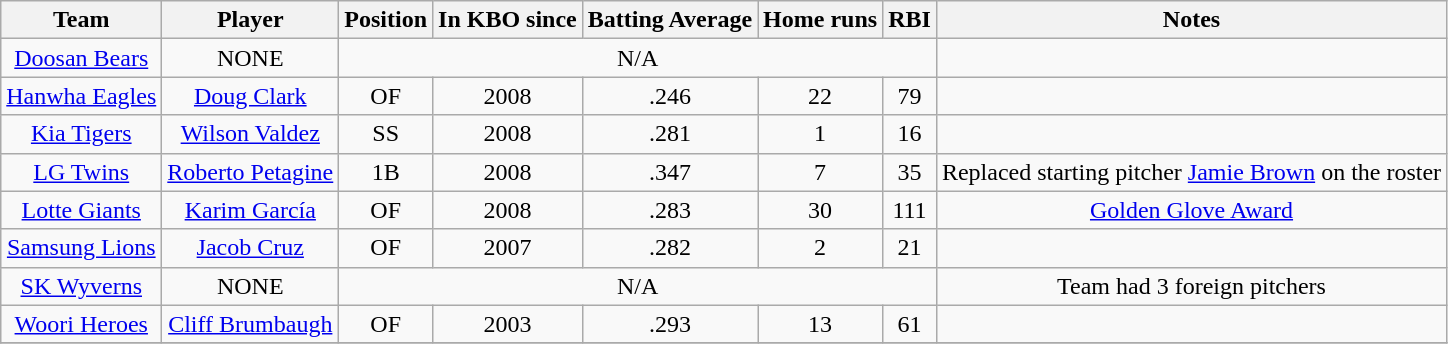<table class="wikitable sortable" style="text-align:center;">
<tr>
<th>Team</th>
<th>Player</th>
<th>Position</th>
<th>In KBO since</th>
<th>Batting Average</th>
<th>Home runs</th>
<th>RBI</th>
<th>Notes</th>
</tr>
<tr>
<td><a href='#'>Doosan Bears</a></td>
<td>NONE</td>
<td colspan="5">N/A</td>
<td></td>
</tr>
<tr>
<td><a href='#'>Hanwha Eagles</a></td>
<td><a href='#'>Doug Clark</a></td>
<td>OF</td>
<td>2008</td>
<td>.246</td>
<td>22</td>
<td>79</td>
<td></td>
</tr>
<tr>
<td><a href='#'>Kia Tigers</a></td>
<td><a href='#'>Wilson Valdez</a></td>
<td>SS</td>
<td>2008</td>
<td>.281</td>
<td>1</td>
<td>16</td>
<td></td>
</tr>
<tr>
<td><a href='#'>LG Twins</a></td>
<td><a href='#'>Roberto Petagine</a></td>
<td>1B</td>
<td>2008</td>
<td>.347</td>
<td>7</td>
<td>35</td>
<td>Replaced starting pitcher <a href='#'>Jamie Brown</a> on the roster</td>
</tr>
<tr>
<td><a href='#'>Lotte Giants</a></td>
<td><a href='#'>Karim García</a></td>
<td>OF</td>
<td>2008</td>
<td>.283</td>
<td>30</td>
<td>111</td>
<td><a href='#'>Golden Glove Award</a></td>
</tr>
<tr>
<td><a href='#'>Samsung Lions</a></td>
<td><a href='#'>Jacob Cruz</a></td>
<td>OF</td>
<td>2007</td>
<td>.282</td>
<td>2</td>
<td>21</td>
<td></td>
</tr>
<tr>
<td><a href='#'>SK Wyverns</a></td>
<td>NONE</td>
<td colspan="5">N/A</td>
<td>Team had 3 foreign pitchers</td>
</tr>
<tr>
<td><a href='#'>Woori Heroes</a></td>
<td><a href='#'>Cliff Brumbaugh</a></td>
<td>OF</td>
<td>2003</td>
<td>.293</td>
<td>13</td>
<td>61</td>
<td></td>
</tr>
<tr>
</tr>
</table>
